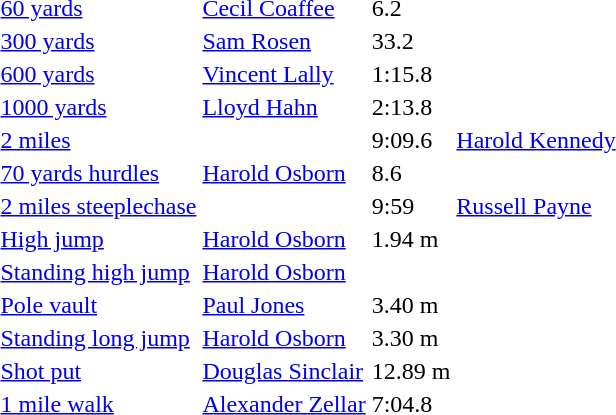<table>
<tr>
<td><a href='#'>60 yards</a></td>
<td><a href='#'>Cecil Coaffee</a></td>
<td>6.2</td>
<td></td>
<td></td>
<td></td>
<td></td>
</tr>
<tr>
<td><a href='#'>300 yards</a></td>
<td><a href='#'>Sam Rosen</a></td>
<td>33.2</td>
<td></td>
<td></td>
<td></td>
<td></td>
</tr>
<tr>
<td><a href='#'>600 yards</a></td>
<td><a href='#'>Vincent Lally</a></td>
<td>1:15.8</td>
<td></td>
<td></td>
<td></td>
<td></td>
</tr>
<tr>
<td><a href='#'>1000 yards</a></td>
<td><a href='#'>Lloyd Hahn</a></td>
<td>2:13.8</td>
<td></td>
<td></td>
<td></td>
<td></td>
</tr>
<tr>
<td><a href='#'>2 miles</a></td>
<td></td>
<td>9:09.6</td>
<td><a href='#'>Harold Kennedy</a></td>
<td></td>
<td></td>
<td></td>
</tr>
<tr>
<td><a href='#'>70 yards hurdles</a></td>
<td><a href='#'>Harold Osborn</a></td>
<td>8.6</td>
<td></td>
<td></td>
<td></td>
<td></td>
</tr>
<tr>
<td><a href='#'>2 miles steeplechase</a></td>
<td></td>
<td>9:59</td>
<td><a href='#'>Russell Payne</a></td>
<td></td>
<td></td>
<td></td>
</tr>
<tr>
<td><a href='#'>High jump</a></td>
<td><a href='#'>Harold Osborn</a></td>
<td>1.94 m</td>
<td></td>
<td></td>
<td></td>
<td></td>
</tr>
<tr>
<td><a href='#'>Standing high jump</a></td>
<td><a href='#'>Harold Osborn</a></td>
<td></td>
<td></td>
<td></td>
<td></td>
<td></td>
</tr>
<tr>
<td><a href='#'>Pole vault</a></td>
<td><a href='#'>Paul Jones</a></td>
<td>3.40 m</td>
<td></td>
<td></td>
<td></td>
<td></td>
</tr>
<tr>
<td><a href='#'>Standing long jump</a></td>
<td><a href='#'>Harold Osborn</a></td>
<td>3.30 m</td>
<td></td>
<td></td>
<td></td>
<td></td>
</tr>
<tr>
<td><a href='#'>Shot put</a></td>
<td><a href='#'>Douglas Sinclair</a></td>
<td>12.89 m</td>
<td></td>
<td></td>
<td></td>
<td></td>
</tr>
<tr>
<td><a href='#'>1 mile walk</a></td>
<td><a href='#'>Alexander Zellar</a></td>
<td>7:04.8</td>
<td></td>
<td></td>
<td></td>
<td></td>
</tr>
</table>
